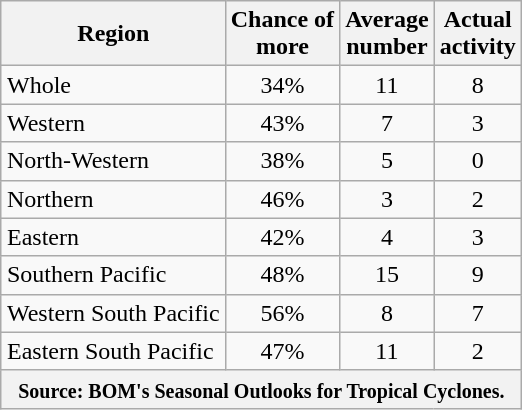<table class="wikitable" style="float:right">
<tr>
<th>Region</th>
<th>Chance of<br>more</th>
<th>Average<br>number</th>
<th>Actual<br>activity</th>
</tr>
<tr>
<td>Whole</td>
<td style="text-align:center;">34%</td>
<td style="text-align:center;">11</td>
<td style="text-align:center;">8</td>
</tr>
<tr>
<td>Western </td>
<td style="text-align:center;">43%</td>
<td style="text-align:center;">7</td>
<td style="text-align:center;">3</td>
</tr>
<tr>
<td>North-Western </td>
<td style="text-align:center;">38%</td>
<td style="text-align:center;">5</td>
<td style="text-align:center;">0</td>
</tr>
<tr>
<td>Northern </td>
<td style="text-align:center;">46%</td>
<td style="text-align:center;">3</td>
<td style="text-align:center;">2</td>
</tr>
<tr>
<td>Eastern </td>
<td style="text-align:center;">42%</td>
<td style="text-align:center;">4</td>
<td style="text-align:center;">3</td>
</tr>
<tr>
<td>Southern Pacific</td>
<td style="text-align:center;">48%</td>
<td style="text-align:center;">15</td>
<td style="text-align:center;">9</td>
</tr>
<tr>
<td>Western South Pacific</td>
<td style="text-align:center;">56%</td>
<td style="text-align:center;">8</td>
<td style="text-align:center;">7</td>
</tr>
<tr>
<td>Eastern South Pacific</td>
<td style="text-align:center;">47%</td>
<td style="text-align:center;">11</td>
<td style="text-align:center;">2 </td>
</tr>
<tr>
<th colspan="4"><small>Source: BOM's Seasonal Outlooks for Tropical Cyclones.</small></th>
</tr>
</table>
